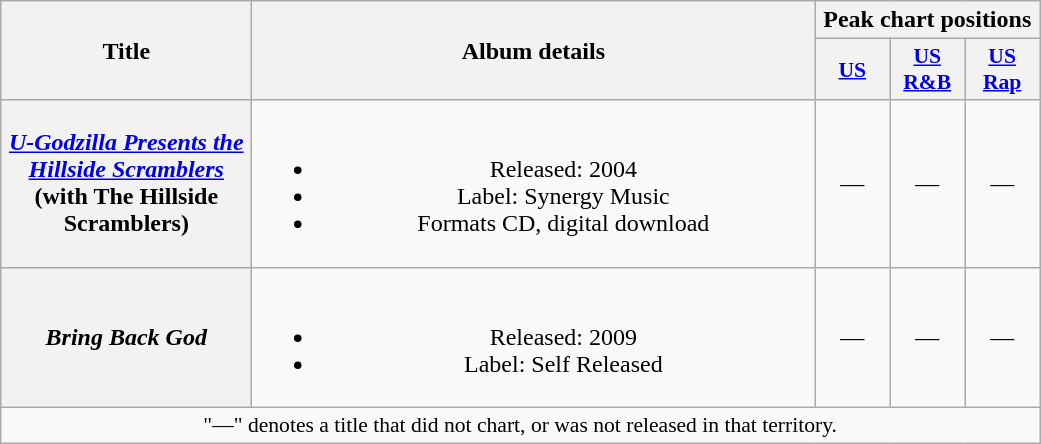<table class="wikitable plainrowheaders" style="text-align:center;">
<tr>
<th scope="col" rowspan="2" style="width:10em;">Title</th>
<th scope="col" rowspan="2" style="width:23em;">Album details</th>
<th scope="col" colspan="5">Peak chart positions</th>
</tr>
<tr>
<th scope="col" style="width:3em;font-size:90%;"><a href='#'>US</a><br></th>
<th scope="col" style="width:3em;font-size:90%;"><a href='#'>US<br>R&B</a><br></th>
<th scope="col" style="width:3em;font-size:90%;"><a href='#'>US<br>Rap</a><br></th>
</tr>
<tr>
<th scope="row"><em><a href='#'>U-Godzilla Presents the Hillside Scramblers</a></em><br><span>(with The Hillside Scramblers)</span></th>
<td><br><ul><li>Released: 2004</li><li>Label: Synergy Music</li><li>Formats CD, digital download</li></ul></td>
<td>—</td>
<td>—</td>
<td>—</td>
</tr>
<tr>
<th scope="row"><em>Bring Back God</em></th>
<td><br><ul><li>Released: 2009</li><li>Label: Self Released</li></ul></td>
<td>—</td>
<td>—</td>
<td>—</td>
</tr>
<tr>
<td colspan="14" style="font-size:90%">"—" denotes a title that did not chart, or was not released in that territory.</td>
</tr>
</table>
